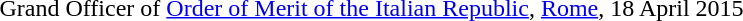<table>
<tr>
<td></td>
<td>Grand Officer of <a href='#'>Order of Merit of the Italian Republic</a>, <a href='#'>Rome</a>, 18 April 2015</td>
</tr>
<tr>
</tr>
</table>
